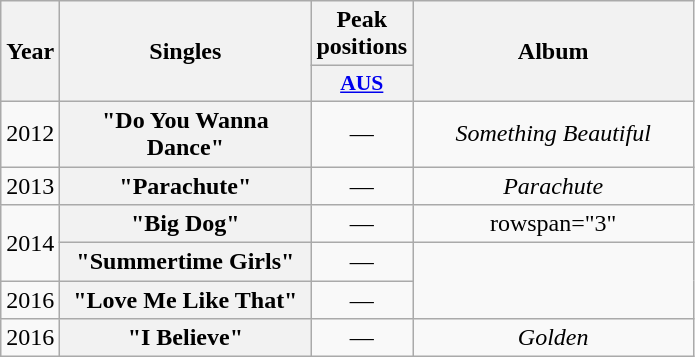<table class="wikitable plainrowheaders" style="text-align:center">
<tr>
<th rowspan="2" width="10">Year</th>
<th rowspan="2" width="160">Singles</th>
<th colspan="1" width="20">Peak positions</th>
<th rowspan="2" width="180">Album</th>
</tr>
<tr>
<th scope="col" style="width:3em;font-size:90%;"><a href='#'>AUS</a><br></th>
</tr>
<tr>
<td>2012</td>
<th scope="row">"Do You Wanna Dance"</th>
<td>—</td>
<td><em>Something Beautiful</em></td>
</tr>
<tr>
<td>2013</td>
<th scope="row">"Parachute"</th>
<td>—</td>
<td><em>Parachute</em></td>
</tr>
<tr>
<td rowspan="2">2014</td>
<th scope="row">"Big Dog"</th>
<td>—</td>
<td>rowspan="3" </td>
</tr>
<tr>
<th scope="row">"Summertime Girls"</th>
<td>—</td>
</tr>
<tr>
<td>2016</td>
<th scope="row">"Love Me Like That"</th>
<td>—</td>
</tr>
<tr>
<td>2016</td>
<th scope="row">"I Believe"</th>
<td>—</td>
<td><em>Golden</em></td>
</tr>
</table>
